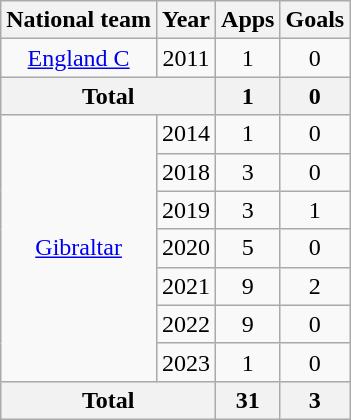<table class=wikitable style="text-align: center">
<tr>
<th>National team</th>
<th>Year</th>
<th>Apps</th>
<th>Goals</th>
</tr>
<tr>
<td><a href='#'>England C</a></td>
<td>2011</td>
<td>1</td>
<td>0</td>
</tr>
<tr>
<th colspan=2>Total</th>
<th>1</th>
<th>0</th>
</tr>
<tr>
<td rowspan="7"><a href='#'>Gibraltar</a></td>
<td>2014</td>
<td>1</td>
<td>0</td>
</tr>
<tr>
<td>2018</td>
<td>3</td>
<td>0</td>
</tr>
<tr>
<td>2019</td>
<td>3</td>
<td>1</td>
</tr>
<tr>
<td>2020</td>
<td>5</td>
<td>0</td>
</tr>
<tr>
<td>2021</td>
<td>9</td>
<td>2</td>
</tr>
<tr>
<td>2022</td>
<td>9</td>
<td>0</td>
</tr>
<tr>
<td>2023</td>
<td>1</td>
<td>0</td>
</tr>
<tr>
<th colspan=2>Total</th>
<th>31</th>
<th>3</th>
</tr>
</table>
